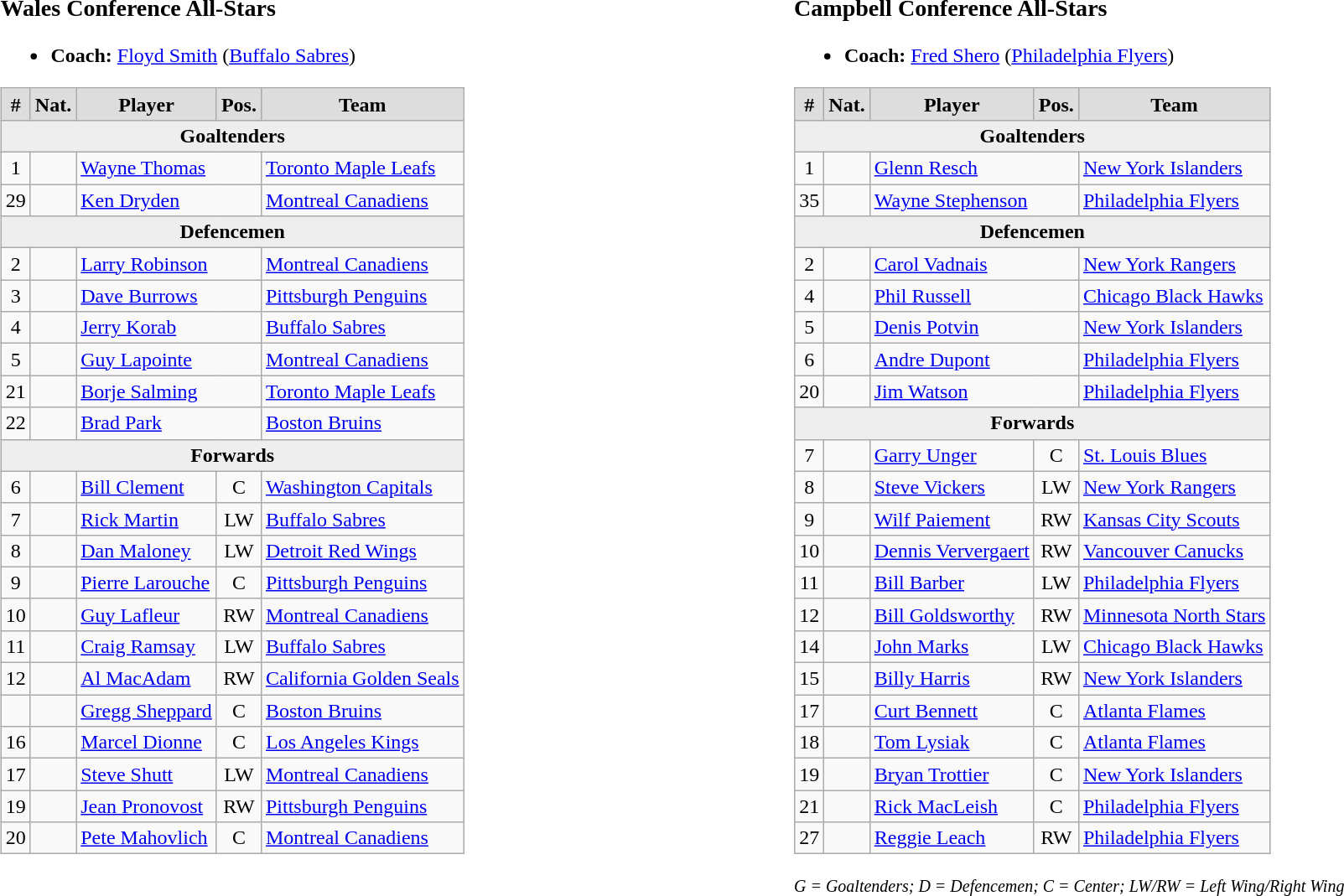<table width=100%>
<tr>
<td valign=top width=50% align=left><br><h3>Wales Conference All-Stars</h3><ul><li><strong>Coach:</strong> <a href='#'>Floyd Smith</a> (<a href='#'>Buffalo Sabres</a>)</li></ul><table class="wikitable">
<tr style="font-weight:bold; background-color:#dddddd;" align="center" |>
<td>#</td>
<td>Nat.</td>
<td>Player</td>
<td>Pos.</td>
<td>Team</td>
</tr>
<tr style="font-weight:bold; background-color:#eeeeee;" align="center" |>
<td colspan="5"><strong>Goaltenders</strong></td>
</tr>
<tr>
<td align="center">1</td>
<td align="center"></td>
<td colspan="2"><a href='#'>Wayne Thomas</a></td>
<td><a href='#'>Toronto Maple Leafs</a></td>
</tr>
<tr>
<td align="center">29</td>
<td align="center"></td>
<td colspan="2"><a href='#'>Ken Dryden</a></td>
<td><a href='#'>Montreal Canadiens</a></td>
</tr>
<tr style="font-weight:bold; background-color:#eeeeee;" align="center" |>
<td colspan="5"><strong>Defencemen</strong></td>
</tr>
<tr>
<td align="center">2</td>
<td align="center"></td>
<td colspan="2"><a href='#'>Larry Robinson</a></td>
<td><a href='#'>Montreal Canadiens</a></td>
</tr>
<tr>
<td align="center">3</td>
<td align="center"></td>
<td colspan="2"><a href='#'>Dave Burrows</a></td>
<td><a href='#'>Pittsburgh Penguins</a></td>
</tr>
<tr>
<td align="center">4</td>
<td align="center"></td>
<td colspan="2"><a href='#'>Jerry Korab</a></td>
<td><a href='#'>Buffalo Sabres</a></td>
</tr>
<tr>
<td align="center">5</td>
<td align="center"></td>
<td colspan="2"><a href='#'>Guy Lapointe</a></td>
<td><a href='#'>Montreal Canadiens</a></td>
</tr>
<tr>
<td align="center">21</td>
<td align="center"></td>
<td colspan="2"><a href='#'>Borje Salming</a></td>
<td><a href='#'>Toronto Maple Leafs</a></td>
</tr>
<tr>
<td align="center">22</td>
<td align="center"></td>
<td colspan="2"><a href='#'>Brad Park</a></td>
<td><a href='#'>Boston Bruins</a></td>
</tr>
<tr style="font-weight:bold; background-color:#eeeeee;" align="center" |>
<td colspan="5"><strong>Forwards</strong></td>
</tr>
<tr>
<td align="center">6</td>
<td align="center"></td>
<td><a href='#'>Bill Clement</a></td>
<td align="center">C</td>
<td><a href='#'>Washington Capitals</a></td>
</tr>
<tr>
<td align="center">7</td>
<td align="center"></td>
<td><a href='#'>Rick Martin</a></td>
<td align="center">LW</td>
<td><a href='#'>Buffalo Sabres</a></td>
</tr>
<tr>
<td align="center">8</td>
<td align="center"></td>
<td><a href='#'>Dan Maloney</a></td>
<td align="center">LW</td>
<td><a href='#'>Detroit Red Wings</a></td>
</tr>
<tr>
<td align="center">9</td>
<td align="center"></td>
<td><a href='#'>Pierre Larouche</a></td>
<td align="center">C</td>
<td><a href='#'>Pittsburgh Penguins</a></td>
</tr>
<tr>
<td align="center">10</td>
<td align="center"></td>
<td><a href='#'>Guy Lafleur</a></td>
<td align="center">RW</td>
<td><a href='#'>Montreal Canadiens</a></td>
</tr>
<tr>
<td align="center">11</td>
<td align="center"></td>
<td><a href='#'>Craig Ramsay</a></td>
<td align="center">LW</td>
<td><a href='#'>Buffalo Sabres</a></td>
</tr>
<tr>
<td align="center">12</td>
<td align="center"></td>
<td><a href='#'>Al MacAdam</a></td>
<td align="center">RW</td>
<td><a href='#'>California Golden Seals</a></td>
</tr>
<tr>
<td align="center"></td>
<td align="center"></td>
<td><a href='#'>Gregg Sheppard</a></td>
<td align="center">C</td>
<td><a href='#'>Boston Bruins</a></td>
</tr>
<tr>
<td align="center">16</td>
<td align="center"></td>
<td><a href='#'>Marcel Dionne</a></td>
<td align="center">C</td>
<td><a href='#'>Los Angeles Kings</a></td>
</tr>
<tr>
<td align="center">17</td>
<td align="center"></td>
<td><a href='#'>Steve Shutt</a></td>
<td align="center">LW</td>
<td><a href='#'>Montreal Canadiens</a></td>
</tr>
<tr>
<td align="center">19</td>
<td align="center"></td>
<td><a href='#'>Jean Pronovost</a></td>
<td align="center">RW</td>
<td><a href='#'>Pittsburgh Penguins</a></td>
</tr>
<tr>
<td align="center">20</td>
<td align="center"></td>
<td><a href='#'>Pete Mahovlich</a></td>
<td align="center">C</td>
<td><a href='#'>Montreal Canadiens</a></td>
</tr>
</table>
</td>
<td valign=top width=50% align=left><br><h3>Campbell Conference All-Stars</h3><ul><li><strong>Coach:</strong> <a href='#'>Fred Shero</a> (<a href='#'>Philadelphia Flyers</a>)</li></ul><table class="wikitable">
<tr style="font-weight:bold; background-color:#dddddd;" align="center" |>
<td>#</td>
<td>Nat.</td>
<td>Player</td>
<td>Pos.</td>
<td>Team</td>
</tr>
<tr style="font-weight:bold; background-color:#eeeeee;" align="center" |>
<td colspan="5"><strong>Goaltenders</strong></td>
</tr>
<tr>
<td align="center">1</td>
<td align="center"></td>
<td colspan="2"><a href='#'>Glenn Resch</a></td>
<td><a href='#'>New York Islanders</a></td>
</tr>
<tr>
<td align="center">35</td>
<td align="center"></td>
<td colspan="2"><a href='#'>Wayne Stephenson</a></td>
<td><a href='#'>Philadelphia Flyers</a></td>
</tr>
<tr style="font-weight:bold; background-color:#eeeeee;" align="center" |>
<td colspan="5"><strong>Defencemen</strong></td>
</tr>
<tr>
<td align="center">2</td>
<td align="center"></td>
<td colspan="2"><a href='#'>Carol Vadnais</a></td>
<td><a href='#'>New York Rangers</a></td>
</tr>
<tr>
<td align="center">4</td>
<td align="center"></td>
<td colspan="2"><a href='#'>Phil Russell</a></td>
<td><a href='#'>Chicago Black Hawks</a></td>
</tr>
<tr>
<td align="center">5</td>
<td align="center"></td>
<td colspan="2"><a href='#'>Denis Potvin</a></td>
<td><a href='#'>New York Islanders</a></td>
</tr>
<tr>
<td align="center">6</td>
<td align="center"></td>
<td colspan="2"><a href='#'>Andre Dupont</a></td>
<td><a href='#'>Philadelphia Flyers</a></td>
</tr>
<tr>
<td align="center">20</td>
<td align="center"></td>
<td colspan="2"><a href='#'>Jim Watson</a></td>
<td><a href='#'>Philadelphia Flyers</a></td>
</tr>
<tr style="font-weight:bold; background-color:#eeeeee;" align="center" |>
<td colspan="5"><strong>Forwards</strong></td>
</tr>
<tr>
<td align="center">7</td>
<td align="center"></td>
<td><a href='#'>Garry Unger</a></td>
<td align="center">C</td>
<td><a href='#'>St. Louis Blues</a></td>
</tr>
<tr>
<td align="center">8</td>
<td align="center"></td>
<td><a href='#'>Steve Vickers</a></td>
<td align="center">LW</td>
<td><a href='#'>New York Rangers</a></td>
</tr>
<tr>
<td align="center">9</td>
<td align="center"></td>
<td><a href='#'>Wilf Paiement</a></td>
<td align="center">RW</td>
<td><a href='#'>Kansas City Scouts</a></td>
</tr>
<tr>
<td align="center">10</td>
<td align="center"></td>
<td><a href='#'>Dennis Ververgaert</a></td>
<td align="center">RW</td>
<td><a href='#'>Vancouver Canucks</a></td>
</tr>
<tr>
<td align="center">11</td>
<td align="center"></td>
<td><a href='#'>Bill Barber</a></td>
<td align="center">LW</td>
<td><a href='#'>Philadelphia Flyers</a></td>
</tr>
<tr>
<td align="center">12</td>
<td align="center"></td>
<td><a href='#'>Bill Goldsworthy</a></td>
<td align="center">RW</td>
<td><a href='#'>Minnesota North Stars</a></td>
</tr>
<tr>
<td align="center">14</td>
<td align="center"></td>
<td><a href='#'>John Marks</a></td>
<td align="center">LW</td>
<td><a href='#'>Chicago Black Hawks</a></td>
</tr>
<tr>
<td align="center">15</td>
<td align="center"></td>
<td><a href='#'>Billy Harris</a></td>
<td align="center">RW</td>
<td><a href='#'>New York Islanders</a></td>
</tr>
<tr>
<td align="center">17</td>
<td align="center"></td>
<td><a href='#'>Curt Bennett</a></td>
<td align="center">C</td>
<td><a href='#'>Atlanta Flames</a></td>
</tr>
<tr>
<td align="center">18</td>
<td align="center"></td>
<td><a href='#'>Tom Lysiak</a></td>
<td align="center">C</td>
<td><a href='#'>Atlanta Flames</a></td>
</tr>
<tr>
<td align="center">19</td>
<td align="center"></td>
<td><a href='#'>Bryan Trottier</a></td>
<td align="center">C</td>
<td><a href='#'>New York Islanders</a></td>
</tr>
<tr>
<td align="center">21</td>
<td align="center"></td>
<td><a href='#'>Rick MacLeish</a></td>
<td align="center">C</td>
<td><a href='#'>Philadelphia Flyers</a></td>
</tr>
<tr>
<td align="center">27</td>
<td align="center"></td>
<td><a href='#'>Reggie Leach</a></td>
<td align="center">RW</td>
<td><a href='#'>Philadelphia Flyers</a></td>
</tr>
</table>
<small><em>G = Goaltenders; D = Defencemen; C = Center; LW/RW = Left Wing/Right Wing</em></small></td>
</tr>
</table>
